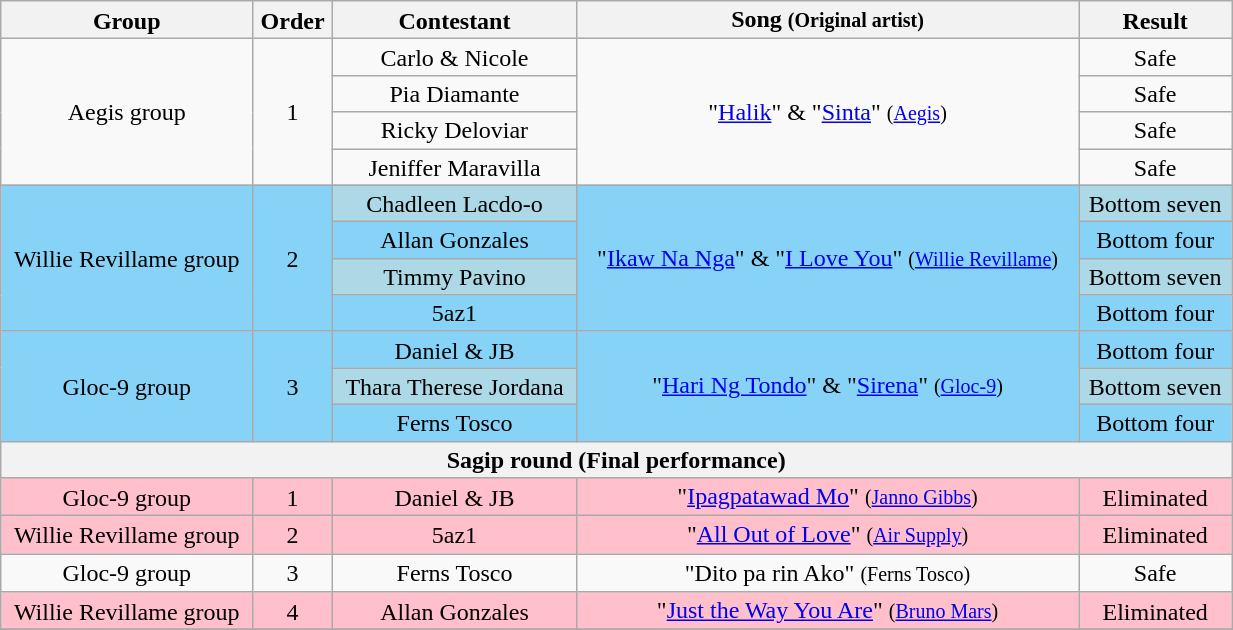<table class="wikitable" style="text-align:center; font-size:100%; line-height:17px;"  width="65%">
<tr>
<th scope="col">Group</th>
<th>Order</th>
<th>Contestant</th>
<th>Song <small>(Original artist)</small></th>
<th>Result</th>
</tr>
<tr>
<td rowspan="4">Aegis group</td>
<td rowspan="4">1</td>
<td>Carlo & Nicole</td>
<td rowspan="4">"<a href='#'>Halik</a>" & "<a href='#'>Sinta</a>" <small>(<a href='#'>Aegis</a>)</small></td>
<td>Safe</td>
</tr>
<tr>
<td>Pia Diamante</td>
<td>Safe</td>
</tr>
<tr>
<td>Ricky Deloviar</td>
<td>Safe</td>
</tr>
<tr>
<td>Jeniffer Maravilla</td>
<td>Safe</td>
</tr>
<tr style="background:#87D3F8;">
<td rowspan="4">Willie Revillame group</td>
<td rowspan="4">2</td>
<td style="background:lightblue">Chadleen Lacdo-o</td>
<td rowspan="4">"<a href='#'>Ikaw Na Nga</a>" & "<a href='#'>I Love You</a>" <small>(<a href='#'>Willie Revillame</a>)</small></td>
<td style="background:lightblue">Bottom seven</td>
</tr>
<tr>
<td style="background:#87D3F8;">Allan Gonzales</td>
<td style="background:#87D3F8;">Bottom four</td>
</tr>
<tr>
<td style="background:lightblue">Timmy Pavino</td>
<td style="background:lightblue">Bottom seven</td>
</tr>
<tr>
<td style="background:#87D3F8;">5az1</td>
<td style="background:#87D3F8;">Bottom four</td>
</tr>
<tr style="background:#87D3F8;">
<td rowspan="3">Gloc-9 group</td>
<td rowspan="3">3</td>
<td style="background:#87D3F8;">Daniel & JB</td>
<td rowspan="3">"<a href='#'>Hari Ng Tondo</a>" & "<a href='#'>Sirena</a>" <small>(<a href='#'>Gloc-9</a>)</small></td>
<td style="background:#87D3F8;">Bottom four</td>
</tr>
<tr>
<td style="background:lightblue">Thara Therese Jordana</td>
<td style="background:lightblue">Bottom seven</td>
</tr>
<tr>
<td style="background:#87D3F8;">Ferns Tosco</td>
<td style="background:#87D3F8;">Bottom four</td>
</tr>
<tr>
<th colspan="5">Sagip round (Final performance)</th>
</tr>
<tr style="background:pink;">
<td>Gloc-9 group</td>
<td>1</td>
<td>Daniel & JB</td>
<td>"<a href='#'>Ipagpatawad Mo</a>" <small>(<a href='#'>Janno Gibbs</a>)</small></td>
<td>Eliminated</td>
</tr>
<tr style="background:pink;">
<td>Willie Revillame group</td>
<td>2</td>
<td>5az1</td>
<td>"<a href='#'>All Out of Love</a>" <small>(<a href='#'>Air Supply</a>)</small></td>
<td>Eliminated</td>
</tr>
<tr>
<td>Gloc-9 group</td>
<td>3</td>
<td>Ferns Tosco</td>
<td>"Dito pa rin Ako" <small>(Ferns Tosco)</small></td>
<td>Safe</td>
</tr>
<tr style="background:pink;">
<td>Willie Revillame group</td>
<td>4</td>
<td>Allan Gonzales</td>
<td>"<a href='#'>Just the Way You Are</a>" <small>(<a href='#'>Bruno Mars</a>)</small></td>
<td>Eliminated</td>
</tr>
<tr>
</tr>
</table>
